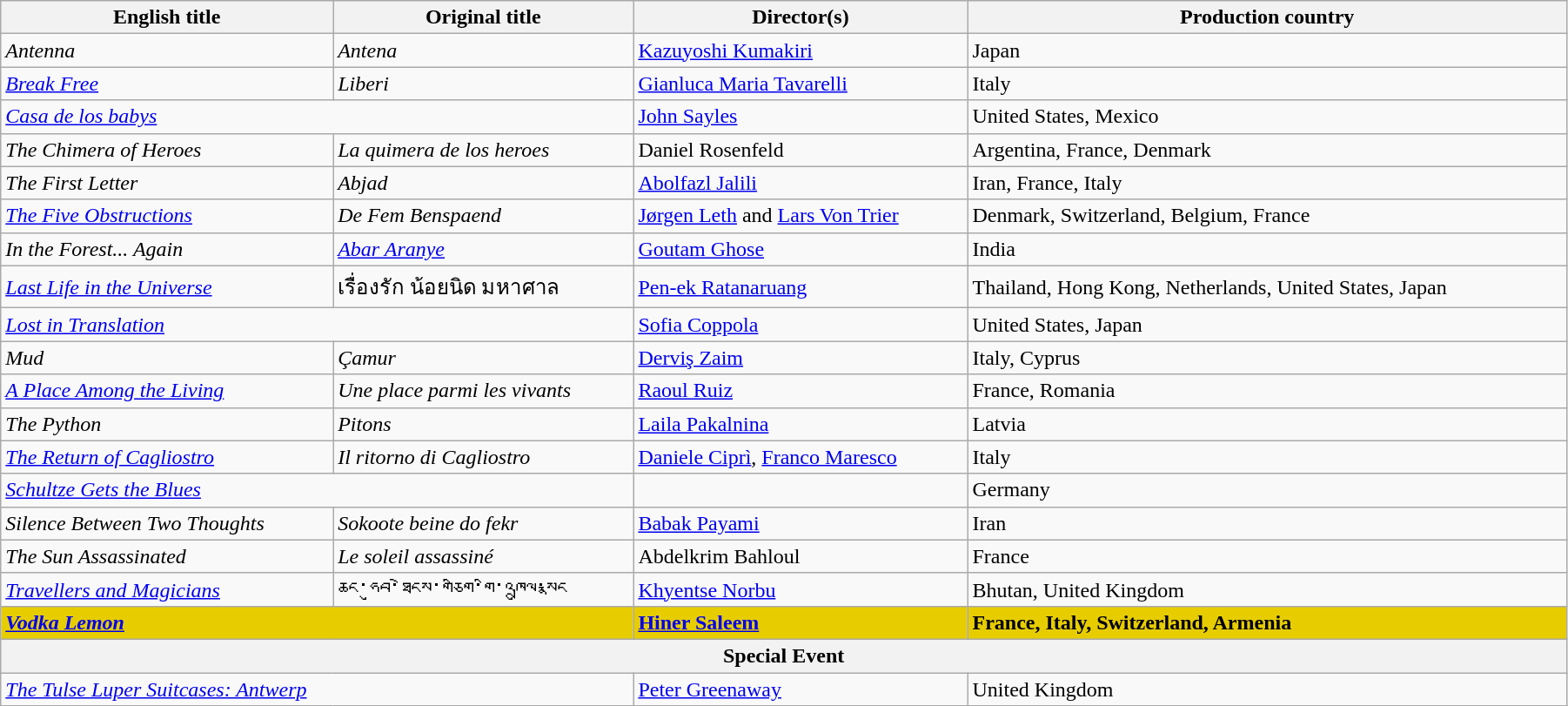<table class="wikitable" style="width:95%; margin-bottom:0px">
<tr>
<th>English title</th>
<th>Original title</th>
<th>Director(s)</th>
<th>Production country</th>
</tr>
<tr>
<td><em>Antenna</em></td>
<td><em>Antena</em></td>
<td data-sort-value=" Kumakiri"><a href='#'>Kazuyoshi Kumakiri</a></td>
<td>Japan</td>
</tr>
<tr>
<td><em><a href='#'>Break Free</a></em></td>
<td><em>Liberi</em></td>
<td data-sort-value="Tavarelli"><a href='#'>Gianluca Maria Tavarelli</a></td>
<td>Italy</td>
</tr>
<tr>
<td colspan=2><em><a href='#'>Casa de los babys</a></em></td>
<td data-sort-value="Sayles"><a href='#'>John Sayles</a></td>
<td>United States, Mexico</td>
</tr>
<tr>
<td data-sort-value="Chimera"><em>The Chimera of Heroes</em></td>
<td data-sort-value="Quimera"><em>La quimera de los heroes</em></td>
<td data-sort-value="Rosenfeld">Daniel Rosenfeld</td>
<td>Argentina, France, Denmark</td>
</tr>
<tr>
<td data-sort-value="First"><em>The First Letter</em></td>
<td><em>Abjad</em></td>
<td data-sort-value="Jalili"><a href='#'>Abolfazl Jalili</a></td>
<td>Iran, France, Italy</td>
</tr>
<tr>
<td data-sort-value="Five"><em><a href='#'>The Five Obstructions</a></em></td>
<td><em>De Fem Benspaend</em></td>
<td data-sort-value="Leth"><a href='#'>Jørgen Leth</a> and <a href='#'>Lars Von Trier</a></td>
<td>Denmark, Switzerland, Belgium, France</td>
</tr>
<tr>
<td><em>In the Forest... Again</em></td>
<td><em><a href='#'>Abar Aranye</a></em></td>
<td data-sort-value="Ghose"><a href='#'>Goutam Ghose</a></td>
<td>India</td>
</tr>
<tr>
<td><em><a href='#'>Last Life in the Universe</a></em></td>
<td>เรื่องรัก น้อยนิด มหาศาล</td>
<td data-sort-value="Ratanaruang"><a href='#'>Pen-ek Ratanaruang</a></td>
<td>Thailand, Hong Kong, Netherlands, United States, Japan</td>
</tr>
<tr>
<td colspan=2><em><a href='#'>Lost in Translation</a></em></td>
<td data-sort-value="Coppola"><a href='#'>Sofia Coppola</a></td>
<td>United States, Japan</td>
</tr>
<tr>
<td><em>Mud</em></td>
<td data-sort-value="Camur"><em>Çamur</em></td>
<td data-sort-value="Zaim"><a href='#'>Derviş Zaim</a></td>
<td>Italy, Cyprus</td>
</tr>
<tr>
<td data-sort-value="Place"><em><a href='#'>A Place Among the Living</a></em></td>
<td data-sort-value="Place"><em>Une place parmi les vivants</em></td>
<td data-sort-value="Ruiz"><a href='#'>Raoul Ruiz</a></td>
<td>France, Romania</td>
</tr>
<tr>
<td data-sort-value="Python"><em>The Python</em></td>
<td><em>Pitons</em></td>
<td data-sort-value="Pakalnina"><a href='#'>Laila Pakalnina</a></td>
<td>Latvia</td>
</tr>
<tr>
<td data-sort-value="Return"><em><a href='#'>The Return of Cagliostro</a></em></td>
<td data-sort-value="Ritorno"><em>Il ritorno di Cagliostro</em></td>
<td data-sort-value="Ciprì"><a href='#'>Daniele Ciprì</a>, <a href='#'>Franco Maresco</a></td>
<td>Italy</td>
</tr>
<tr>
<td colspan=2><em><a href='#'>Schultze Gets the Blues</a></em></td>
<td data-sort-value="Schorr"></td>
<td>Germany</td>
</tr>
<tr>
<td><em>Silence Between Two Thoughts</em></td>
<td><em>Sokoote beine do fekr</em></td>
<td data-sort-value="Payami"><a href='#'>Babak Payami</a></td>
<td>Iran</td>
</tr>
<tr>
<td data-sort-value="Sun"><em>The Sun Assassinated</em></td>
<td data-sort-value="Soleil"><em>Le soleil assassiné</em></td>
<td data-sort-value="Bahloul">Abdelkrim Bahloul</td>
<td>France</td>
</tr>
<tr>
<td><em><a href='#'>Travellers and Magicians</a></em></td>
<td>ཆང་ཧུབ་ཐེངས་གཅིག་གི་འཁྲུལ་སྣང</td>
<td data-sort-value="Norbu"><a href='#'>Khyentse Norbu</a></td>
<td>Bhutan, United Kingdom</td>
</tr>
<tr style="background:#E7CD00;">
<td colspan=2><strong><em><a href='#'>Vodka Lemon</a></em></strong></td>
<td data-sort-value="Saleem"><strong><a href='#'>Hiner Saleem</a></strong></td>
<td><strong>France, Italy, Switzerland, Armenia</strong></td>
</tr>
<tr>
<th colspan="4">Special Event</th>
</tr>
<tr>
<td colspan="2"><em><a href='#'>The Tulse Luper Suitcases: Antwerp</a></em></td>
<td><a href='#'>Peter Greenaway</a></td>
<td>United Kingdom</td>
</tr>
</table>
